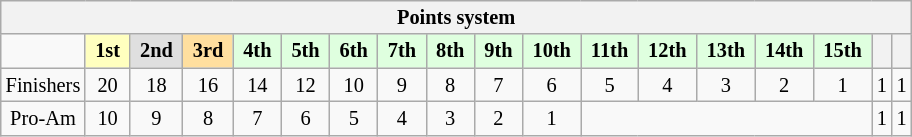<table class="wikitable" style="font-size:85%; text-align:center">
<tr>
<th colspan="20">Points system</th>
</tr>
<tr>
<td></td>
<td style="background:#ffffbf;"> <strong>1st</strong> </td>
<td style="background:#dfdfdf;"> <strong>2nd</strong> </td>
<td style="background:#ffdf9f;"> <strong>3rd</strong> </td>
<td style="background:#dfffdf;"> <strong>4th</strong> </td>
<td style="background:#dfffdf;"> <strong>5th</strong> </td>
<td style="background:#dfffdf;"> <strong>6th</strong> </td>
<td style="background:#dfffdf;"> <strong>7th</strong> </td>
<td style="background:#dfffdf;"> <strong>8th</strong> </td>
<td style="background:#dfffdf;"> <strong>9th</strong> </td>
<td style="background:#dfffdf;"> <strong>10th</strong> </td>
<td style="background:#dfffdf;"> <strong>11th</strong> </td>
<td style="background:#dfffdf;"> <strong>12th</strong> </td>
<td style="background:#dfffdf;"> <strong>13th</strong> </td>
<td style="background:#dfffdf;"> <strong>14th</strong> </td>
<td style="background:#dfffdf;"> <strong>15th</strong> </td>
<th></th>
<th></th>
</tr>
<tr>
<td>Finishers</td>
<td>20</td>
<td>18</td>
<td>16</td>
<td>14</td>
<td>12</td>
<td>10</td>
<td>9</td>
<td>8</td>
<td>7</td>
<td>6</td>
<td>5</td>
<td>4</td>
<td>3</td>
<td>2</td>
<td>1</td>
<td>1</td>
<td>1</td>
</tr>
<tr>
<td>Pro-Am</td>
<td>10</td>
<td>9</td>
<td>8</td>
<td>7</td>
<td>6</td>
<td>5</td>
<td>4</td>
<td>3</td>
<td>2</td>
<td>1</td>
<td colspan=5></td>
<td>1</td>
<td>1</td>
</tr>
</table>
